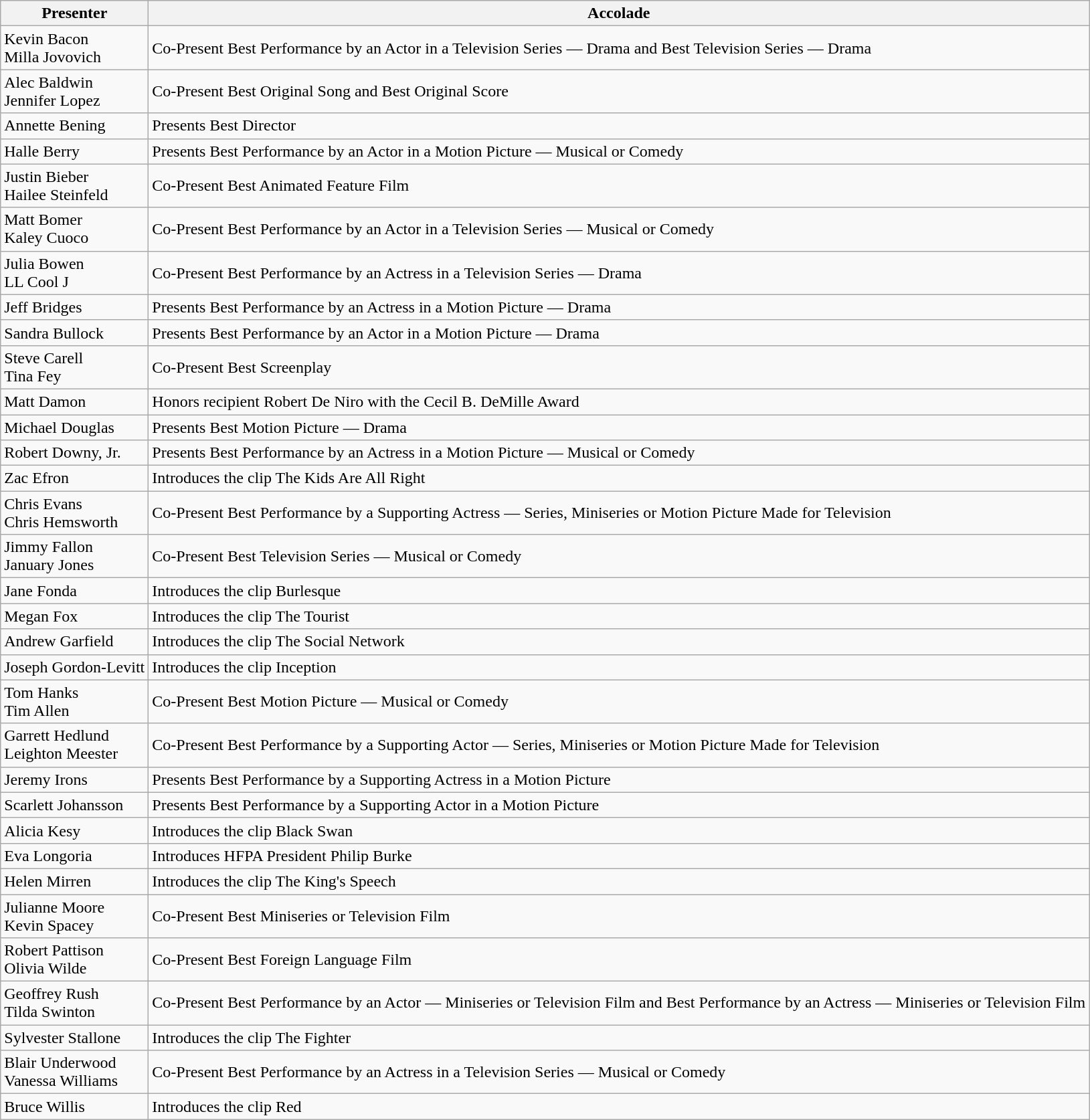<table class="wikitable">
<tr>
<th>Presenter</th>
<th>Accolade</th>
</tr>
<tr>
<td>Kevin Bacon<br>Milla Jovovich</td>
<td>Co-Present Best Performance by an Actor in a Television Series — Drama and Best Television Series — Drama</td>
</tr>
<tr>
<td>Alec Baldwin<br>Jennifer Lopez</td>
<td>Co-Present Best Original Song and Best Original Score</td>
</tr>
<tr>
<td>Annette Bening</td>
<td>Presents Best Director</td>
</tr>
<tr>
<td>Halle Berry</td>
<td>Presents Best Performance by an Actor in a Motion Picture — Musical or Comedy</td>
</tr>
<tr>
<td>Justin Bieber<br>Hailee Steinfeld</td>
<td>Co-Present Best Animated Feature Film</td>
</tr>
<tr>
<td>Matt Bomer<br>Kaley Cuoco</td>
<td>Co-Present Best Performance by an Actor in a Television Series — Musical or Comedy</td>
</tr>
<tr>
<td>Julia Bowen<br>LL Cool J</td>
<td>Co-Present Best Performance by an Actress in a Television Series — Drama</td>
</tr>
<tr>
<td>Jeff Bridges</td>
<td>Presents Best Performance by an Actress in a Motion Picture — Drama</td>
</tr>
<tr>
<td>Sandra Bullock</td>
<td>Presents Best Performance by an Actor in a Motion Picture — Drama</td>
</tr>
<tr>
<td>Steve Carell<br>Tina Fey</td>
<td>Co-Present Best Screenplay</td>
</tr>
<tr>
<td>Matt Damon</td>
<td>Honors recipient Robert De Niro with the Cecil B. DeMille Award</td>
</tr>
<tr>
<td>Michael Douglas</td>
<td>Presents Best Motion Picture — Drama</td>
</tr>
<tr>
<td>Robert Downy, Jr.</td>
<td>Presents Best Performance by an Actress in a Motion Picture — Musical or Comedy</td>
</tr>
<tr>
<td>Zac Efron</td>
<td>Introduces the clip The Kids Are All Right</td>
</tr>
<tr>
<td>Chris Evans<br>Chris Hemsworth</td>
<td>Co-Present Best Performance by a Supporting Actress — Series, Miniseries or Motion Picture Made for Television</td>
</tr>
<tr>
<td>Jimmy Fallon<br>January Jones</td>
<td>Co-Present Best Television Series — Musical or Comedy</td>
</tr>
<tr>
<td>Jane Fonda</td>
<td>Introduces the clip Burlesque</td>
</tr>
<tr>
<td>Megan Fox</td>
<td>Introduces the clip The Tourist</td>
</tr>
<tr>
<td>Andrew Garfield</td>
<td>Introduces the clip The Social Network</td>
</tr>
<tr>
<td>Joseph Gordon-Levitt</td>
<td>Introduces the clip Inception</td>
</tr>
<tr>
<td>Tom Hanks<br>Tim Allen</td>
<td>Co-Present Best Motion Picture — Musical or Comedy</td>
</tr>
<tr>
<td>Garrett Hedlund<br>Leighton Meester</td>
<td>Co-Present Best Performance by a Supporting Actor — Series, Miniseries or Motion Picture Made for Television</td>
</tr>
<tr>
<td>Jeremy Irons</td>
<td>Presents Best Performance by a Supporting Actress in a Motion Picture</td>
</tr>
<tr>
<td>Scarlett Johansson</td>
<td>Presents Best Performance by a Supporting Actor in a Motion Picture</td>
</tr>
<tr>
<td>Alicia Kesy</td>
<td>Introduces the clip Black Swan</td>
</tr>
<tr>
<td>Eva Longoria</td>
<td>Introduces HFPA President Philip Burke</td>
</tr>
<tr>
<td>Helen Mirren</td>
<td>Introduces the clip The King's Speech</td>
</tr>
<tr>
<td>Julianne Moore<br>Kevin Spacey</td>
<td>Co-Present Best Miniseries or Television Film</td>
</tr>
<tr>
<td>Robert Pattison<br>Olivia Wilde</td>
<td>Co-Present Best Foreign Language Film</td>
</tr>
<tr>
<td>Geoffrey Rush<br>Tilda Swinton</td>
<td>Co-Present Best Performance by an Actor — Miniseries or Television Film and Best Performance by an Actress — Miniseries or Television Film</td>
</tr>
<tr>
<td>Sylvester Stallone</td>
<td>Introduces the clip The Fighter</td>
</tr>
<tr>
<td>Blair Underwood<br>Vanessa Williams</td>
<td>Co-Present Best Performance by an Actress in a Television Series — Musical or Comedy</td>
</tr>
<tr>
<td>Bruce Willis</td>
<td>Introduces the clip Red</td>
</tr>
</table>
